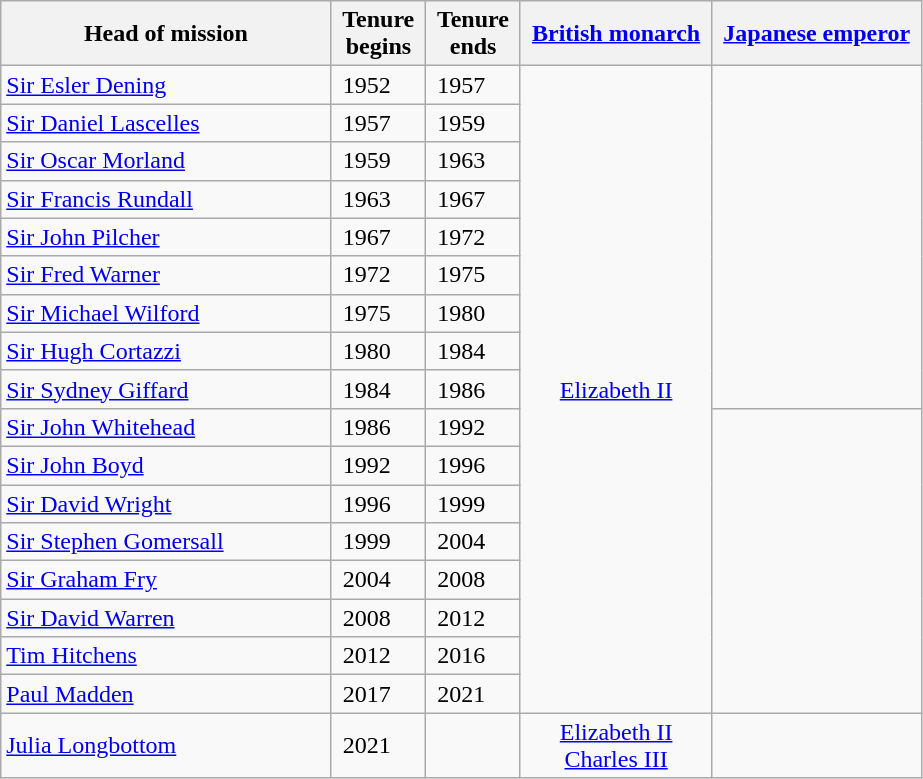<table class="wikitable">
<tr>
<th>Head of mission</th>
<th> Tenure <br> begins</th>
<th> Tenure <br> ends</th>
<th> <a href='#'>British monarch</a> </th>
<th> <a href='#'>Japanese emperor</a> </th>
</tr>
<tr>
<td><a href='#'>Sir Esler Dening</a>    </td>
<td> 1952</td>
<td> 1957</td>
<td rowspan="17" style="text-align:center;"><a href='#'>Elizabeth II</a></td>
<td rowspan="9"></td>
</tr>
<tr>
<td><a href='#'>Sir Daniel Lascelles</a></td>
<td> 1957</td>
<td> 1959</td>
</tr>
<tr>
<td><a href='#'>Sir Oscar Morland</a></td>
<td> 1959</td>
<td> 1963</td>
</tr>
<tr>
<td><a href='#'>Sir Francis Rundall</a></td>
<td> 1963</td>
<td> 1967</td>
</tr>
<tr>
<td><a href='#'>Sir John Pilcher</a></td>
<td> 1967</td>
<td> 1972</td>
</tr>
<tr>
<td><a href='#'>Sir Fred Warner</a></td>
<td> 1972</td>
<td> 1975</td>
</tr>
<tr>
<td><a href='#'>Sir Michael Wilford</a></td>
<td> 1975</td>
<td> 1980</td>
</tr>
<tr>
<td><a href='#'>Sir Hugh Cortazzi</a></td>
<td> 1980</td>
<td> 1984</td>
</tr>
<tr>
<td><a href='#'>Sir Sydney Giffard</a></td>
<td> 1984</td>
<td> 1986</td>
</tr>
<tr>
<td><a href='#'>Sir John Whitehead</a></td>
<td> 1986</td>
<td> 1992</td>
<td rowspan="8"></td>
</tr>
<tr>
<td><a href='#'>Sir John Boyd</a></td>
<td> 1992</td>
<td> 1996</td>
</tr>
<tr>
<td><a href='#'>Sir David Wright</a></td>
<td> 1996</td>
<td> 1999</td>
</tr>
<tr>
<td><a href='#'>Sir Stephen Gomersall</a>                 </td>
<td> 1999</td>
<td> 2004</td>
</tr>
<tr>
<td><a href='#'>Sir Graham Fry</a></td>
<td> 2004</td>
<td> 2008</td>
</tr>
<tr>
<td><a href='#'>Sir David Warren</a></td>
<td> 2008</td>
<td> 2012</td>
</tr>
<tr>
<td><a href='#'>Tim Hitchens</a></td>
<td> 2012</td>
<td> 2016</td>
</tr>
<tr>
<td><a href='#'>Paul Madden</a></td>
<td> 2017</td>
<td> 2021</td>
</tr>
<tr>
<td><onlyinclude><a href='#'>Julia Longbottom</a></onlyinclude></td>
<td> 2021</td>
<td></td>
<td rowspan="1" style="text-align:center;"><a href='#'>Elizabeth II</a><br><a href='#'>Charles III</a></td>
<td rowspan="1"></td>
</tr>
</table>
